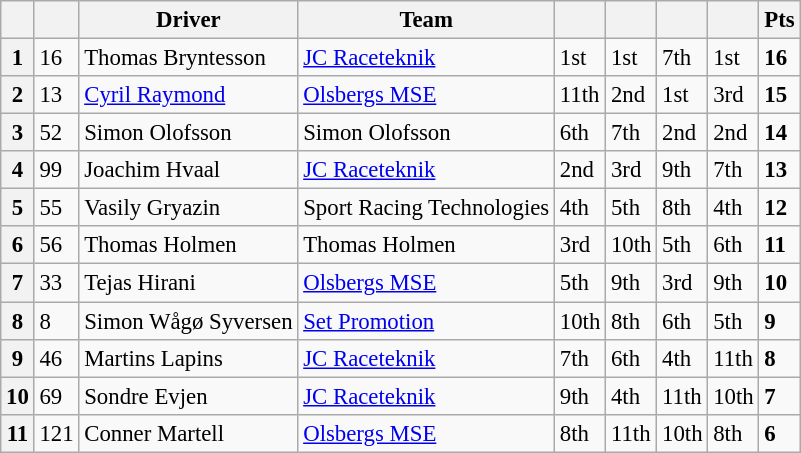<table class=wikitable style="font-size:95%">
<tr>
<th></th>
<th></th>
<th>Driver</th>
<th>Team</th>
<th></th>
<th></th>
<th></th>
<th></th>
<th>Pts</th>
</tr>
<tr>
<th>1</th>
<td>16</td>
<td> Thomas Bryntesson</td>
<td><a href='#'>JC Raceteknik</a></td>
<td>1st</td>
<td>1st</td>
<td>7th</td>
<td>1st</td>
<td><strong>16</strong></td>
</tr>
<tr>
<th>2</th>
<td>13</td>
<td> <a href='#'>Cyril Raymond</a></td>
<td><a href='#'>Olsbergs MSE</a></td>
<td>11th</td>
<td>2nd</td>
<td>1st</td>
<td>3rd</td>
<td><strong>15</strong></td>
</tr>
<tr>
<th>3</th>
<td>52</td>
<td> Simon Olofsson</td>
<td>Simon Olofsson</td>
<td>6th</td>
<td>7th</td>
<td>2nd</td>
<td>2nd</td>
<td><strong>14</strong></td>
</tr>
<tr>
<th>4</th>
<td>99</td>
<td> Joachim Hvaal</td>
<td><a href='#'>JC Raceteknik</a></td>
<td>2nd</td>
<td>3rd</td>
<td>9th</td>
<td>7th</td>
<td><strong>13</strong></td>
</tr>
<tr>
<th>5</th>
<td>55</td>
<td> Vasily Gryazin</td>
<td>Sport Racing Technologies</td>
<td>4th</td>
<td>5th</td>
<td>8th</td>
<td>4th</td>
<td><strong>12</strong></td>
</tr>
<tr>
<th>6</th>
<td>56</td>
<td> Thomas Holmen</td>
<td>Thomas Holmen</td>
<td>3rd</td>
<td>10th</td>
<td>5th</td>
<td>6th</td>
<td><strong>11</strong></td>
</tr>
<tr>
<th>7</th>
<td>33</td>
<td> Tejas Hirani</td>
<td><a href='#'>Olsbergs MSE</a></td>
<td>5th</td>
<td>9th</td>
<td>3rd</td>
<td>9th</td>
<td><strong>10</strong></td>
</tr>
<tr>
<th>8</th>
<td>8</td>
<td> Simon Wågø Syversen</td>
<td><a href='#'>Set Promotion</a></td>
<td>10th</td>
<td>8th</td>
<td>6th</td>
<td>5th</td>
<td><strong>9</strong></td>
</tr>
<tr>
<th>9</th>
<td>46</td>
<td> Martins Lapins</td>
<td><a href='#'>JC Raceteknik</a></td>
<td>7th</td>
<td>6th</td>
<td>4th</td>
<td>11th</td>
<td><strong>8</strong></td>
</tr>
<tr>
<th>10</th>
<td>69</td>
<td> Sondre Evjen</td>
<td><a href='#'>JC Raceteknik</a></td>
<td>9th</td>
<td>4th</td>
<td>11th</td>
<td>10th</td>
<td><strong>7</strong></td>
</tr>
<tr>
<th>11</th>
<td>121</td>
<td> Conner Martell</td>
<td><a href='#'>Olsbergs MSE</a></td>
<td>8th</td>
<td>11th</td>
<td>10th</td>
<td>8th</td>
<td><strong>6</strong></td>
</tr>
</table>
